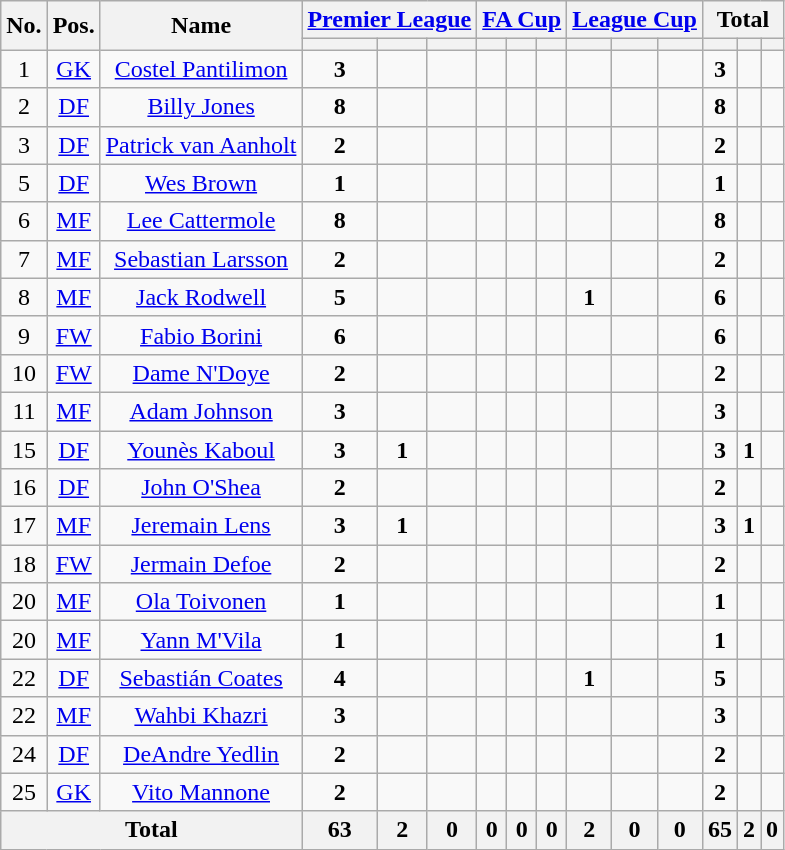<table class="wikitable sortable" style="text-align: center;">
<tr>
<th rowspan="2">No.</th>
<th rowspan="2">Pos.</th>
<th rowspan="2">Name</th>
<th colspan="3"><a href='#'>Premier League</a></th>
<th colspan="3"><a href='#'>FA Cup</a></th>
<th colspan="3"><a href='#'>League Cup</a></th>
<th colspan="3">Total</th>
</tr>
<tr>
<th></th>
<th></th>
<th></th>
<th></th>
<th></th>
<th></th>
<th></th>
<th></th>
<th></th>
<th></th>
<th></th>
<th></th>
</tr>
<tr>
<td>1</td>
<td><a href='#'>GK</a></td>
<td><a href='#'>Costel Pantilimon</a></td>
<td><strong>3</strong></td>
<td><strong> </strong></td>
<td><strong> </strong></td>
<td><strong> </strong></td>
<td><strong> </strong></td>
<td><strong> </strong></td>
<td><strong> </strong></td>
<td><strong> </strong></td>
<td><strong> </strong></td>
<td><strong>3</strong></td>
<td><strong> </strong></td>
<td><strong> </strong></td>
</tr>
<tr>
<td>2</td>
<td><a href='#'>DF</a></td>
<td><a href='#'>Billy Jones</a></td>
<td><strong>8</strong></td>
<td><strong> </strong></td>
<td><strong> </strong></td>
<td><strong> </strong></td>
<td><strong> </strong></td>
<td><strong> </strong></td>
<td><strong> </strong></td>
<td><strong> </strong></td>
<td><strong> </strong></td>
<td><strong>8</strong></td>
<td><strong> </strong></td>
<td><strong> </strong></td>
</tr>
<tr>
<td>3</td>
<td><a href='#'>DF</a></td>
<td><a href='#'>Patrick van Aanholt</a></td>
<td><strong>2</strong></td>
<td><strong> </strong></td>
<td><strong> </strong></td>
<td><strong> </strong></td>
<td><strong> </strong></td>
<td><strong> </strong></td>
<td><strong> </strong></td>
<td><strong> </strong></td>
<td><strong> </strong></td>
<td><strong>2</strong></td>
<td><strong> </strong></td>
<td><strong> </strong></td>
</tr>
<tr>
<td>5</td>
<td><a href='#'>DF</a></td>
<td><a href='#'>Wes Brown</a></td>
<td><strong>1</strong></td>
<td><strong> </strong></td>
<td><strong> </strong></td>
<td><strong> </strong></td>
<td><strong> </strong></td>
<td><strong> </strong></td>
<td><strong> </strong></td>
<td><strong> </strong></td>
<td><strong> </strong></td>
<td><strong>1</strong></td>
<td><strong> </strong></td>
<td><strong> </strong></td>
</tr>
<tr>
<td>6</td>
<td><a href='#'>MF</a></td>
<td><a href='#'>Lee Cattermole</a></td>
<td><strong>8</strong></td>
<td><strong> </strong></td>
<td><strong> </strong></td>
<td><strong> </strong></td>
<td><strong> </strong></td>
<td><strong> </strong></td>
<td><strong> </strong></td>
<td><strong> </strong></td>
<td><strong> </strong></td>
<td><strong>8</strong></td>
<td><strong> </strong></td>
<td><strong> </strong></td>
</tr>
<tr>
<td>7</td>
<td><a href='#'>MF</a></td>
<td><a href='#'>Sebastian Larsson</a></td>
<td><strong>2</strong></td>
<td><strong> </strong></td>
<td><strong> </strong></td>
<td><strong> </strong></td>
<td><strong> </strong></td>
<td><strong> </strong></td>
<td><strong> </strong></td>
<td><strong> </strong></td>
<td><strong> </strong></td>
<td><strong>2</strong></td>
<td><strong> </strong></td>
<td><strong> </strong></td>
</tr>
<tr>
<td>8</td>
<td><a href='#'>MF</a></td>
<td><a href='#'>Jack Rodwell</a></td>
<td><strong>5</strong></td>
<td><strong> </strong></td>
<td><strong> </strong></td>
<td><strong> </strong></td>
<td><strong> </strong></td>
<td><strong> </strong></td>
<td><strong>1</strong></td>
<td><strong> </strong></td>
<td><strong> </strong></td>
<td><strong>6</strong></td>
<td><strong> </strong></td>
<td><strong> </strong></td>
</tr>
<tr>
<td>9</td>
<td><a href='#'>FW</a></td>
<td><a href='#'>Fabio Borini</a></td>
<td><strong>6</strong></td>
<td><strong> </strong></td>
<td><strong> </strong></td>
<td><strong> </strong></td>
<td><strong> </strong></td>
<td><strong> </strong></td>
<td><strong> </strong></td>
<td><strong> </strong></td>
<td><strong> </strong></td>
<td><strong>6</strong></td>
<td><strong> </strong></td>
<td><strong> </strong></td>
</tr>
<tr>
<td>10</td>
<td><a href='#'>FW</a></td>
<td><a href='#'>Dame N'Doye</a></td>
<td><strong>2</strong></td>
<td><strong> </strong></td>
<td><strong> </strong></td>
<td><strong> </strong></td>
<td><strong> </strong></td>
<td><strong> </strong></td>
<td><strong> </strong></td>
<td><strong> </strong></td>
<td><strong> </strong></td>
<td><strong>2</strong></td>
<td><strong> </strong></td>
<td><strong> </strong></td>
</tr>
<tr>
<td>11</td>
<td><a href='#'>MF</a></td>
<td><a href='#'>Adam Johnson</a></td>
<td><strong>3</strong></td>
<td><strong> </strong></td>
<td><strong> </strong></td>
<td><strong> </strong></td>
<td><strong> </strong></td>
<td><strong> </strong></td>
<td><strong> </strong></td>
<td><strong> </strong></td>
<td><strong> </strong></td>
<td><strong>3</strong></td>
<td><strong> </strong></td>
<td><strong> </strong></td>
</tr>
<tr>
<td>15</td>
<td><a href='#'>DF</a></td>
<td><a href='#'>Younès Kaboul</a></td>
<td><strong>3</strong></td>
<td><strong>1</strong></td>
<td><strong> </strong></td>
<td><strong> </strong></td>
<td><strong> </strong></td>
<td><strong> </strong></td>
<td><strong> </strong></td>
<td><strong> </strong></td>
<td><strong> </strong></td>
<td><strong>3</strong></td>
<td><strong>1</strong></td>
<td><strong> </strong></td>
</tr>
<tr>
<td>16</td>
<td><a href='#'>DF</a></td>
<td><a href='#'>John O'Shea</a></td>
<td><strong>2</strong></td>
<td><strong> </strong></td>
<td><strong> </strong></td>
<td><strong> </strong></td>
<td><strong> </strong></td>
<td><strong> </strong></td>
<td><strong> </strong></td>
<td><strong> </strong></td>
<td><strong> </strong></td>
<td><strong>2</strong></td>
<td><strong> </strong></td>
<td><strong> </strong></td>
</tr>
<tr>
<td>17</td>
<td><a href='#'>MF</a></td>
<td><a href='#'>Jeremain Lens</a></td>
<td><strong>3</strong></td>
<td><strong>1</strong></td>
<td><strong> </strong></td>
<td><strong> </strong></td>
<td><strong> </strong></td>
<td><strong> </strong></td>
<td><strong> </strong></td>
<td><strong> </strong></td>
<td><strong> </strong></td>
<td><strong>3</strong></td>
<td><strong>1</strong></td>
<td><strong> </strong></td>
</tr>
<tr>
<td>18</td>
<td><a href='#'>FW</a></td>
<td><a href='#'>Jermain Defoe</a></td>
<td><strong>2</strong></td>
<td><strong> </strong></td>
<td><strong> </strong></td>
<td><strong> </strong></td>
<td><strong> </strong></td>
<td><strong> </strong></td>
<td><strong> </strong></td>
<td><strong> </strong></td>
<td><strong> </strong></td>
<td><strong>2</strong></td>
<td><strong> </strong></td>
<td><strong> </strong></td>
</tr>
<tr>
<td>20</td>
<td><a href='#'>MF</a></td>
<td><a href='#'>Ola Toivonen</a></td>
<td><strong>1</strong></td>
<td><strong> </strong></td>
<td><strong> </strong></td>
<td><strong> </strong></td>
<td><strong> </strong></td>
<td><strong> </strong></td>
<td><strong> </strong></td>
<td><strong> </strong></td>
<td><strong> </strong></td>
<td><strong>1</strong></td>
<td><strong> </strong></td>
<td><strong> </strong></td>
</tr>
<tr>
<td>20</td>
<td><a href='#'>MF</a></td>
<td><a href='#'>Yann M'Vila</a></td>
<td><strong>1</strong></td>
<td><strong> </strong></td>
<td><strong> </strong></td>
<td><strong> </strong></td>
<td><strong> </strong></td>
<td><strong> </strong></td>
<td><strong> </strong></td>
<td><strong> </strong></td>
<td><strong> </strong></td>
<td><strong>1</strong></td>
<td><strong> </strong></td>
<td><strong> </strong></td>
</tr>
<tr>
<td>22</td>
<td><a href='#'>DF</a></td>
<td><a href='#'>Sebastián Coates</a></td>
<td><strong>4</strong></td>
<td><strong> </strong></td>
<td><strong> </strong></td>
<td><strong> </strong></td>
<td><strong> </strong></td>
<td><strong> </strong></td>
<td><strong>1</strong></td>
<td><strong> </strong></td>
<td><strong> </strong></td>
<td><strong>5</strong></td>
<td><strong> </strong></td>
<td><strong> </strong></td>
</tr>
<tr>
<td>22</td>
<td><a href='#'>MF</a></td>
<td><a href='#'>Wahbi Khazri</a></td>
<td><strong>3</strong></td>
<td><strong> </strong></td>
<td><strong> </strong></td>
<td><strong> </strong></td>
<td><strong> </strong></td>
<td><strong> </strong></td>
<td><strong> </strong></td>
<td><strong> </strong></td>
<td><strong> </strong></td>
<td><strong>3</strong></td>
<td><strong> </strong></td>
<td><strong> </strong></td>
</tr>
<tr>
<td>24</td>
<td><a href='#'>DF</a></td>
<td><a href='#'>DeAndre Yedlin</a></td>
<td><strong>2</strong></td>
<td><strong> </strong></td>
<td><strong> </strong></td>
<td><strong> </strong></td>
<td><strong> </strong></td>
<td><strong> </strong></td>
<td><strong> </strong></td>
<td><strong> </strong></td>
<td><strong> </strong></td>
<td><strong>2</strong></td>
<td><strong> </strong></td>
<td><strong> </strong></td>
</tr>
<tr>
<td>25</td>
<td><a href='#'>GK</a></td>
<td><a href='#'>Vito Mannone</a></td>
<td><strong>2</strong></td>
<td><strong> </strong></td>
<td><strong> </strong></td>
<td><strong> </strong></td>
<td><strong> </strong></td>
<td><strong> </strong></td>
<td><strong> </strong></td>
<td><strong> </strong></td>
<td><strong> </strong></td>
<td><strong>2</strong></td>
<td><strong> </strong></td>
<td><strong> </strong></td>
</tr>
<tr>
<th colspan=3>Total</th>
<th>63</th>
<th>2</th>
<th>0</th>
<th>0</th>
<th>0</th>
<th>0</th>
<th>2</th>
<th>0</th>
<th>0</th>
<th>65</th>
<th>2</th>
<th>0</th>
</tr>
</table>
